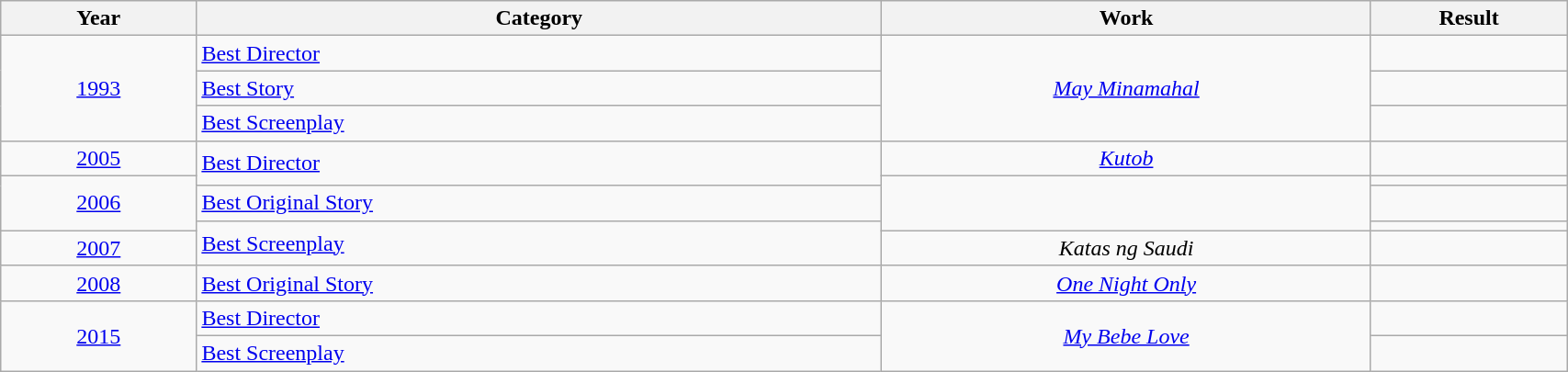<table | width="90%" class="wikitable sortable">
<tr>
<th width="10%">Year</th>
<th width="35%">Category</th>
<th width="25%">Work</th>
<th width="10%">Result</th>
</tr>
<tr>
<td rowspan="3" align="center"><a href='#'>1993</a></td>
<td align="left"><a href='#'>Best Director</a></td>
<td align="center" rowspan="3"><em><a href='#'>May Minamahal</a></em></td>
<td></td>
</tr>
<tr>
<td align="left"><a href='#'>Best Story</a></td>
<td></td>
</tr>
<tr>
<td align="left"><a href='#'>Best Screenplay</a></td>
<td></td>
</tr>
<tr>
<td align="center"><a href='#'>2005</a></td>
<td rowspan="2"><a href='#'>Best Director</a></td>
<td align=center><em><a href='#'>Kutob</a></em></td>
<td></td>
</tr>
<tr>
<td rowspan="3" align="center"><a href='#'>2006</a></td>
<td align=center rowspan="3"></td>
<td></td>
</tr>
<tr>
<td><a href='#'>Best Original Story</a></td>
<td></td>
</tr>
<tr>
<td rowspan="2" align="left"><a href='#'>Best Screenplay</a></td>
<td></td>
</tr>
<tr>
<td align="center"><a href='#'>2007</a></td>
<td align=center><em>Katas ng Saudi</em></td>
<td></td>
</tr>
<tr>
<td align="center"><a href='#'>2008</a></td>
<td align="left"><a href='#'>Best Original Story</a></td>
<td align=center><em><a href='#'>One Night Only</a></em></td>
<td></td>
</tr>
<tr>
<td rowspan="2" align="center"><a href='#'>2015</a></td>
<td><a href='#'>Best Director</a></td>
<td rowspan=2 align=center><em><a href='#'>My Bebe Love</a></em></td>
<td></td>
</tr>
<tr>
<td><a href='#'>Best Screenplay</a></td>
<td></td>
</tr>
</table>
